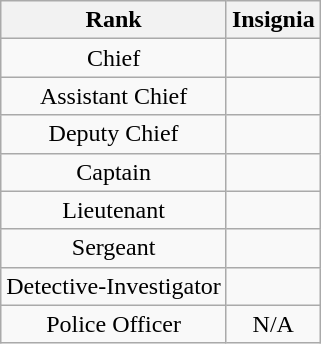<table class="wikitable">
<tr>
<th>Rank</th>
<th>Insignia</th>
</tr>
<tr>
<td align="center">Chief</td>
<td align="center"></td>
</tr>
<tr>
<td align="center">Assistant Chief</td>
<td align="center"></td>
</tr>
<tr>
<td align="center">Deputy Chief</td>
<td align="center"></td>
</tr>
<tr>
<td align="center">Captain</td>
<td align="center"></td>
</tr>
<tr>
<td align="center">Lieutenant</td>
<td align="center"></td>
</tr>
<tr>
<td align="center">Sergeant</td>
<td align="center"></td>
</tr>
<tr>
<td align="center">Detective-Investigator</td>
<td align="center"></td>
</tr>
<tr style="text-align:center;">
<td>Police Officer</td>
<td>N/A</td>
</tr>
</table>
